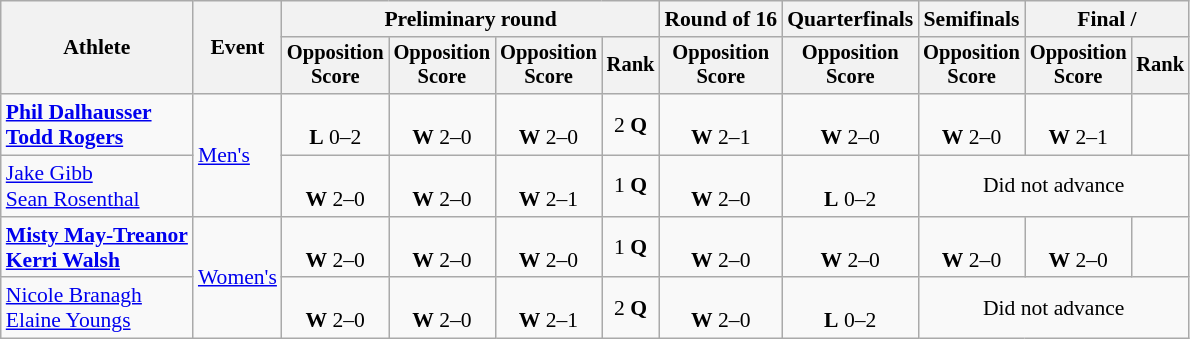<table class=wikitable style=font-size:90%;text-align:center>
<tr>
<th rowspan=2>Athlete</th>
<th rowspan=2>Event</th>
<th colspan=4>Preliminary round</th>
<th>Round of 16</th>
<th>Quarterfinals</th>
<th>Semifinals</th>
<th colspan=2>Final / </th>
</tr>
<tr style=font-size:95%>
<th>Opposition<br>Score</th>
<th>Opposition<br>Score</th>
<th>Opposition<br>Score</th>
<th>Rank</th>
<th>Opposition<br>Score</th>
<th>Opposition<br>Score</th>
<th>Opposition<br>Score</th>
<th>Opposition<br>Score</th>
<th>Rank</th>
</tr>
<tr>
<td align=left><strong><a href='#'>Phil Dalhausser</a><br><a href='#'>Todd Rogers</a></strong></td>
<td align=left rowspan=2><a href='#'>Men's</a></td>
<td><br><strong>L</strong> 0–2</td>
<td><br><strong>W</strong> 2–0</td>
<td><br><strong>W</strong> 2–0</td>
<td>2 <strong>Q</strong></td>
<td><br><strong>W</strong> 2–1</td>
<td><br><strong>W</strong> 2–0</td>
<td> <br> <strong>W</strong> 2–0</td>
<td><br> <strong>W</strong> 2–1</td>
<td></td>
</tr>
<tr>
<td align=left><a href='#'>Jake Gibb</a><br><a href='#'>Sean Rosenthal</a></td>
<td><br><strong>W</strong> 2–0</td>
<td><br><strong>W</strong> 2–0</td>
<td><br><strong>W</strong> 2–1</td>
<td>1 <strong>Q</strong></td>
<td><br><strong>W</strong> 2–0</td>
<td><br><strong>L</strong> 0–2</td>
<td colspan=3>Did not advance</td>
</tr>
<tr>
<td align=left><strong><a href='#'>Misty May-Treanor</a><br><a href='#'>Kerri Walsh</a></strong></td>
<td align=left rowspan=2><a href='#'>Women's</a></td>
<td><br><strong>W</strong> 2–0</td>
<td><br><strong>W</strong> 2–0</td>
<td><br><strong>W</strong> 2–0</td>
<td>1 <strong>Q</strong></td>
<td><br><strong>W</strong> 2–0</td>
<td><br><strong>W</strong> 2–0</td>
<td><br><strong>W</strong> 2–0</td>
<td><br><strong>W</strong> 2–0</td>
<td></td>
</tr>
<tr>
<td align=left><a href='#'>Nicole Branagh</a><br><a href='#'>Elaine Youngs</a></td>
<td><br><strong>W</strong> 2–0</td>
<td><br><strong>W</strong> 2–0</td>
<td><br><strong>W</strong> 2–1</td>
<td>2 <strong>Q</strong></td>
<td><br><strong>W</strong> 2–0</td>
<td><br><strong>L</strong> 0–2</td>
<td colspan=3>Did not advance</td>
</tr>
</table>
